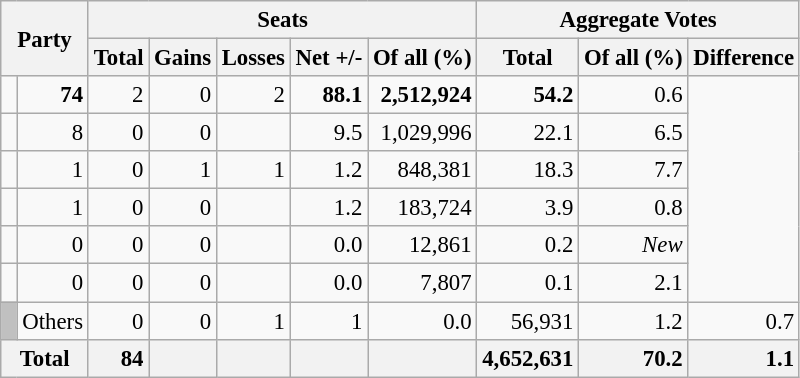<table class="wikitable sortable" style="text-align:right; font-size:95%;">
<tr>
<th colspan="2" rowspan="2">Party</th>
<th colspan="5">Seats</th>
<th colspan="3">Aggregate Votes</th>
</tr>
<tr>
<th>Total</th>
<th>Gains</th>
<th>Losses</th>
<th>Net +/-</th>
<th>Of all (%)</th>
<th>Total</th>
<th>Of all (%)</th>
<th>Difference</th>
</tr>
<tr>
<td></td>
<td><strong>74</strong></td>
<td>2</td>
<td>0</td>
<td>2</td>
<td><strong>88.1</strong></td>
<td><strong>2,512,924</strong></td>
<td><strong>54.2</strong></td>
<td>0.6</td>
</tr>
<tr>
<td></td>
<td>8</td>
<td>0</td>
<td>0</td>
<td></td>
<td>9.5</td>
<td>1,029,996</td>
<td>22.1</td>
<td>6.5</td>
</tr>
<tr>
<td></td>
<td>1</td>
<td>0</td>
<td>1</td>
<td>1</td>
<td>1.2</td>
<td>848,381</td>
<td>18.3</td>
<td>7.7</td>
</tr>
<tr>
<td></td>
<td>1</td>
<td>0</td>
<td>0</td>
<td></td>
<td>1.2</td>
<td>183,724</td>
<td>3.9</td>
<td>0.8</td>
</tr>
<tr>
<td></td>
<td>0</td>
<td>0</td>
<td>0</td>
<td></td>
<td>0.0</td>
<td>12,861</td>
<td>0.2</td>
<td><em>New</em></td>
</tr>
<tr>
<td></td>
<td>0</td>
<td>0</td>
<td>0</td>
<td></td>
<td>0.0</td>
<td>7,807</td>
<td>0.1</td>
<td>2.1</td>
</tr>
<tr>
<td style="background:silver;"> </td>
<td align=left>Others</td>
<td>0</td>
<td>0</td>
<td>1</td>
<td>1</td>
<td>0.0</td>
<td>56,931</td>
<td>1.2</td>
<td>0.7</td>
</tr>
<tr class="sortbottom">
<th colspan="2" style="background:#f2f2f2">Total</th>
<td style="background:#f2f2f2;"><strong>84</strong></td>
<td style="background:#f2f2f2;"></td>
<td style="background:#f2f2f2;"></td>
<td style="background:#f2f2f2;"></td>
<td style="background:#f2f2f2;"></td>
<td style="background:#f2f2f2;"><strong>4,652,631</strong></td>
<td style="background:#f2f2f2;"><strong>70.2</strong></td>
<td style="background:#f2f2f2;"><strong>1.1</strong></td>
</tr>
</table>
